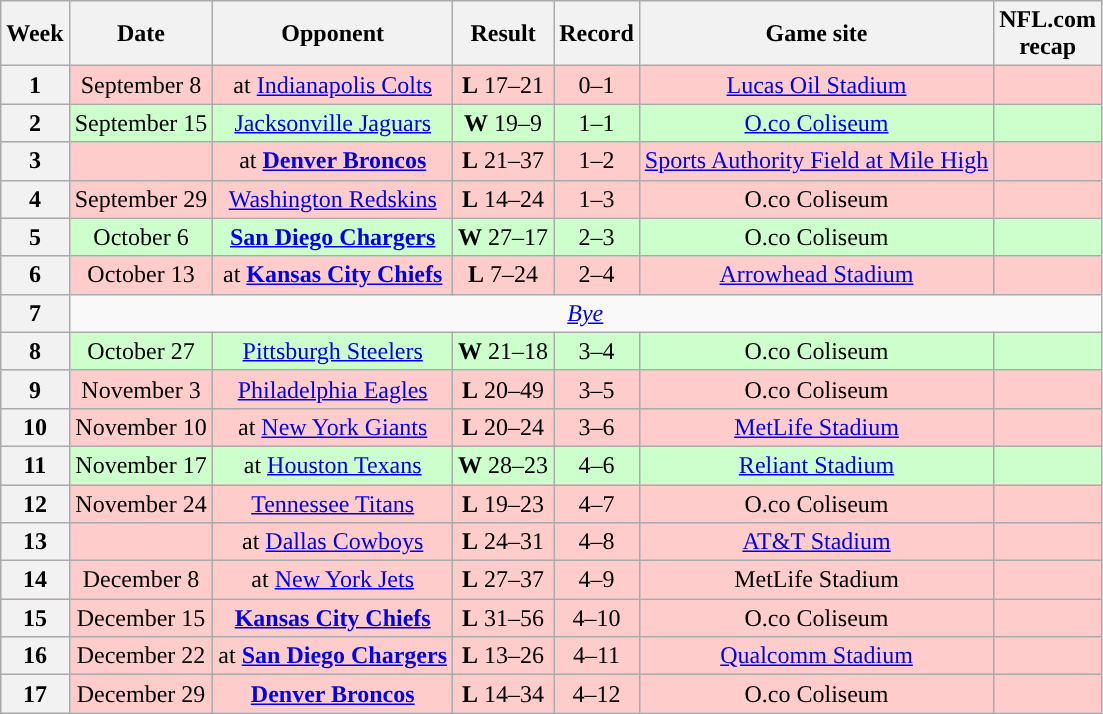<table class="wikitable" style="align=center">
<tr>
<th +>Week</th>
<th +>Date</th>
<th +>Opponent</th>
<th +>Result</th>
<th +>Record</th>
<th +>Game site</th>
<th +>NFL.com<br>recap</th>
</tr>
<tr style="background:#fcc; text-align:center;">
<th>1</th>
<td>September 8</td>
<td>at <a href='#'>Indianapolis Colts</a></td>
<td><strong>L</strong> 17–21</td>
<td>0–1</td>
<td><a href='#'>Lucas Oil Stadium</a></td>
<td></td>
</tr>
<tr style="background:#cfc; text-align:center;">
<th>2</th>
<td>September 15</td>
<td><a href='#'>Jacksonville Jaguars</a></td>
<td><strong>W</strong> 19–9</td>
<td>1–1</td>
<td><a href='#'>O.co Coliseum</a></td>
<td></td>
</tr>
<tr style="background:#fcc; text-align:center;">
<th>3</th>
<td></td>
<td>at <strong><a href='#'>Denver Broncos</a></strong></td>
<td><strong>L</strong> 21–37</td>
<td>1–2</td>
<td><a href='#'>Sports Authority Field at Mile High</a></td>
<td></td>
</tr>
<tr style="background:#fcc; text-align:center;">
<th>4</th>
<td>September 29</td>
<td><a href='#'>Washington Redskins</a></td>
<td><strong>L</strong> 14–24</td>
<td>1–3</td>
<td>O.co Coliseum</td>
<td></td>
</tr>
<tr style="background:#cfc; text-align:center;">
<th>5</th>
<td>October 6</td>
<td><strong><a href='#'>San Diego Chargers</a></strong></td>
<td><strong>W</strong> 27–17</td>
<td>2–3</td>
<td>O.co Coliseum</td>
<td></td>
</tr>
<tr style="background:#fcc; text-align:center;">
<th>6</th>
<td>October 13</td>
<td>at <strong><a href='#'>Kansas City Chiefs</a></strong></td>
<td><strong>L</strong> 7–24</td>
<td>2–4</td>
<td><a href='#'>Arrowhead Stadium</a></td>
<td></td>
</tr>
<tr>
<th>7</th>
<td colspan="6" style="text-align:center;"><em><a href='#'>Bye</a></em></td>
</tr>
<tr style="background:#cfc; text-align:center;">
<th>8</th>
<td>October 27</td>
<td><a href='#'>Pittsburgh Steelers</a></td>
<td><strong>W</strong> 21–18</td>
<td>3–4</td>
<td>O.co Coliseum</td>
<td></td>
</tr>
<tr style="background:#fcc; text-align:center;">
<th>9</th>
<td>November 3</td>
<td><a href='#'>Philadelphia Eagles</a></td>
<td><strong>L</strong> 20–49</td>
<td>3–5</td>
<td>O.co Coliseum</td>
<td></td>
</tr>
<tr style="background:#fcc; text-align:center;">
<th>10</th>
<td>November 10</td>
<td>at <a href='#'>New York Giants</a></td>
<td><strong>L</strong> 20–24</td>
<td>3–6</td>
<td><a href='#'>MetLife Stadium</a></td>
<td></td>
</tr>
<tr style="background:#cfc; text-align:center;">
<th>11</th>
<td>November 17</td>
<td>at <a href='#'>Houston Texans</a></td>
<td><strong>W</strong> 28–23</td>
<td>4–6</td>
<td><a href='#'>Reliant Stadium</a></td>
<td></td>
</tr>
<tr style="background:#fcc; text-align:center;">
<th>12</th>
<td>November 24</td>
<td><a href='#'>Tennessee Titans</a></td>
<td><strong>L</strong> 19–23</td>
<td>4–7</td>
<td>O.co Coliseum</td>
<td></td>
</tr>
<tr style="background:#fcc; text-align:center;">
<th>13</th>
<td><a href='#'></a></td>
<td>at <a href='#'>Dallas Cowboys</a></td>
<td><strong>L</strong> 24–31</td>
<td>4–8</td>
<td><a href='#'>AT&T Stadium</a></td>
<td></td>
</tr>
<tr style="background:#fcc; text-align:center;">
<th>14</th>
<td>December 8</td>
<td>at <a href='#'>New York Jets</a></td>
<td><strong>L</strong> 27–37</td>
<td>4–9</td>
<td>MetLife Stadium</td>
<td></td>
</tr>
<tr style="background:#fcc; text-align:center;">
<th>15</th>
<td>December 15</td>
<td><strong><a href='#'>Kansas City Chiefs</a></strong></td>
<td><strong>L</strong> 31–56</td>
<td>4–10</td>
<td>O.co Coliseum</td>
<td></td>
</tr>
<tr style="background:#fcc; text-align:center;">
<th>16</th>
<td>December 22</td>
<td>at <strong><a href='#'>San Diego Chargers</a></strong></td>
<td><strong>L</strong> 13–26</td>
<td>4–11</td>
<td><a href='#'>Qualcomm Stadium</a></td>
<td></td>
</tr>
<tr style="background:#fcc; text-align:center;">
<th>17</th>
<td>December 29</td>
<td><strong><a href='#'>Denver Broncos</a></strong></td>
<td><strong>L</strong> 14–34</td>
<td>4–12</td>
<td>O.co Coliseum</td>
<td></td>
</tr>
</table>
